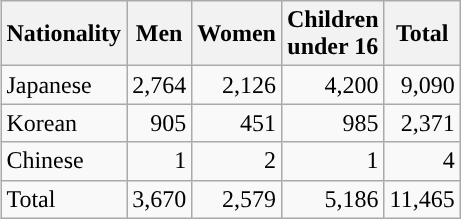<table class="wikitable" style="float:right;">
<tr>
<th>Nationality</th>
<th>Men</th>
<th>Women</th>
<th>Children<br>under 16</th>
<th>Total</th>
</tr>
<tr>
<td>Japanese</td>
<td style="text-align:right;">2,764</td>
<td style="text-align:right;">2,126</td>
<td style="text-align:right;">4,200</td>
<td style="text-align:right;">9,090</td>
</tr>
<tr>
<td>Korean</td>
<td style="text-align:right;">905</td>
<td style="text-align:right;">451</td>
<td style="text-align:right;">985</td>
<td style="text-align:right;">2,371</td>
</tr>
<tr>
<td>Chinese</td>
<td style="text-align:right;">1</td>
<td style="text-align:right;">2</td>
<td style="text-align:right;">1</td>
<td style="text-align:right;">4</td>
</tr>
<tr>
<td>Total</td>
<td style="text-align:right;">3,670</td>
<td style="text-align:right;">2,579</td>
<td style="text-align:right;">5,186</td>
<td style="text-align:right;">11,465</td>
</tr>
</table>
